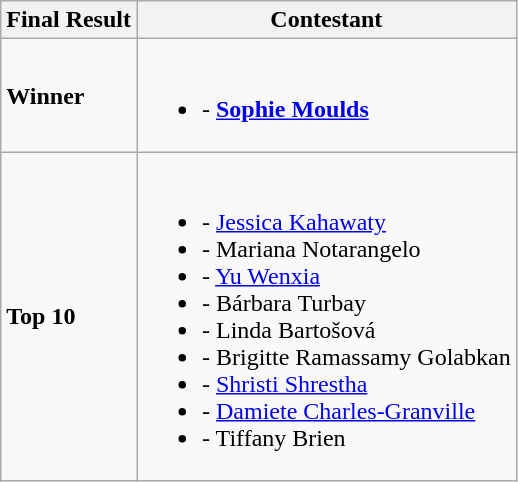<table class="wikitable">
<tr>
<th>Final Result</th>
<th>Contestant</th>
</tr>
<tr>
<td><strong>Winner</strong></td>
<td><br><ul><li><strong></strong> - <strong><a href='#'>Sophie Moulds</a></strong></li></ul></td>
</tr>
<tr>
<td><strong>Top 10</strong></td>
<td><br><ul><li><strong></strong> - <a href='#'>Jessica Kahawaty</a></li><li><strong></strong> - Mariana Notarangelo</li><li><strong></strong> - <a href='#'>Yu Wenxia</a></li><li><strong></strong> - Bárbara Turbay</li><li><strong></strong> - Linda Bartošová</li><li><strong></strong> - Brigitte Ramassamy Golabkan</li><li><strong></strong> - <a href='#'>Shristi Shrestha</a></li><li><strong></strong> - <a href='#'>Damiete Charles-Granville</a></li><li><strong></strong> - Tiffany Brien</li></ul></td>
</tr>
</table>
